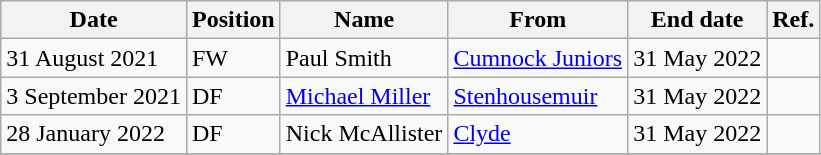<table class="wikitable">
<tr>
<th>Date</th>
<th>Position</th>
<th>Name</th>
<th>From</th>
<th>End date</th>
<th>Ref.</th>
</tr>
<tr>
<td>31 August 2021</td>
<td>FW</td>
<td>Paul Smith</td>
<td><a href='#'>Cumnock Juniors</a></td>
<td>31 May 2022</td>
<td></td>
</tr>
<tr>
<td>3 September 2021</td>
<td>DF</td>
<td><a href='#'>Michael Miller</a></td>
<td><a href='#'>Stenhousemuir</a></td>
<td>31 May 2022</td>
<td></td>
</tr>
<tr>
<td>28 January 2022</td>
<td>DF</td>
<td>Nick McAllister</td>
<td><a href='#'>Clyde</a></td>
<td>31 May 2022</td>
<td></td>
</tr>
<tr>
</tr>
</table>
